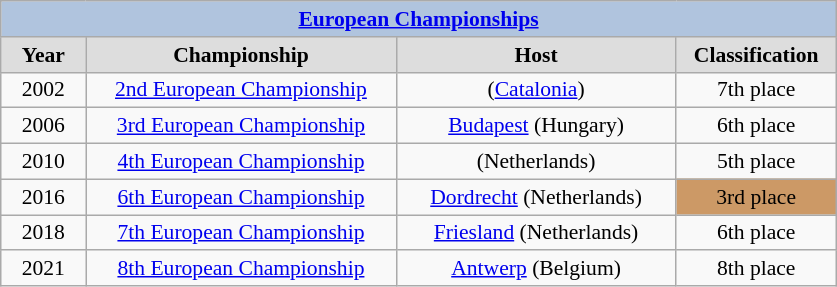<table class="wikitable" style=font-size:90%>
<tr align=center style="background:#B0C4DE;">
<td colspan=4><strong><a href='#'>European Championships</a></strong></td>
</tr>
<tr align=center bgcolor="#dddddd">
<td width=50><strong>Year</strong></td>
<td width=200><strong>Championship</strong></td>
<td width=180><strong>Host</strong></td>
<td width=100><strong>Classification</strong></td>
</tr>
<tr align=center>
<td>2002</td>
<td><a href='#'>2nd European Championship</a></td>
<td>(<a href='#'>Catalonia</a>)</td>
<td align="center">7th place</td>
</tr>
<tr align=center>
<td>2006</td>
<td><a href='#'>3rd European Championship</a></td>
<td><a href='#'>Budapest</a> (Hungary)</td>
<td align="center">6th place</td>
</tr>
<tr align=center>
<td>2010</td>
<td><a href='#'>4th European Championship</a></td>
<td>(Netherlands)</td>
<td align="center">5th place</td>
</tr>
<tr align=center>
<td>2016</td>
<td><a href='#'>6th European Championship</a></td>
<td><a href='#'>Dordrecht</a> (Netherlands)</td>
<td bgcolor="#CC9966" align="center"> 3rd place</td>
</tr>
<tr align=center>
<td>2018</td>
<td><a href='#'>7th European Championship</a></td>
<td><a href='#'>Friesland</a> (Netherlands)</td>
<td align="center">6th place</td>
</tr>
<tr align=center>
<td>2021</td>
<td><a href='#'>8th European Championship</a></td>
<td><a href='#'>Antwerp</a> (Belgium)</td>
<td align="center">8th place</td>
</tr>
</table>
